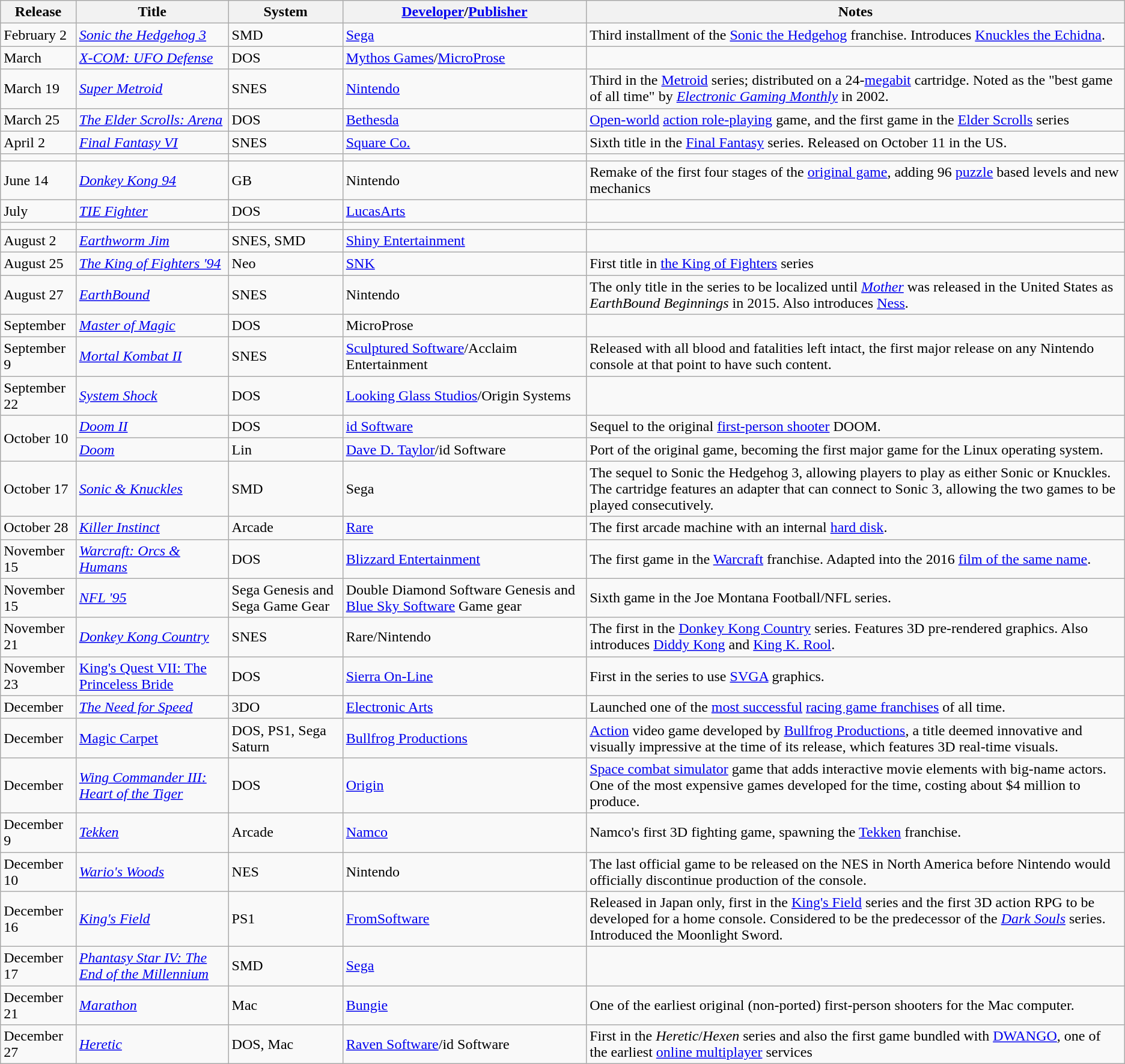<table class="wikitable sortable" border="1">
<tr>
<th scope="col">Release</th>
<th scope="col">Title</th>
<th scope="col">System</th>
<th scope="col"><a href='#'>Developer</a>/<a href='#'>Publisher</a></th>
<th scope="col" class="unsortable">Notes</th>
</tr>
<tr>
<td>February 2</td>
<td><em><a href='#'>Sonic the Hedgehog 3</a></em></td>
<td>SMD</td>
<td><a href='#'>Sega</a></td>
<td>Third installment of the <a href='#'>Sonic the Hedgehog</a> franchise. Introduces <a href='#'>Knuckles the Echidna</a>.</td>
</tr>
<tr>
<td>March</td>
<td><em><a href='#'>X-COM: UFO Defense</a></em></td>
<td>DOS</td>
<td><a href='#'>Mythos Games</a>/<a href='#'>MicroProse</a></td>
<td></td>
</tr>
<tr>
<td>March 19</td>
<td><em><a href='#'>Super Metroid</a></em></td>
<td>SNES</td>
<td><a href='#'>Nintendo</a></td>
<td>Third in the <a href='#'>Metroid</a> series; distributed on a 24-<a href='#'>megabit</a> cartridge. Noted as the "best game of all time" by <em><a href='#'>Electronic Gaming Monthly</a></em> in 2002.</td>
</tr>
<tr>
<td>March 25</td>
<td><em><a href='#'>The Elder Scrolls: Arena</a></em></td>
<td>DOS</td>
<td><a href='#'>Bethesda</a></td>
<td><a href='#'>Open-world</a> <a href='#'>action role-playing</a> game, and the first game in the <a href='#'>Elder Scrolls</a> series</td>
</tr>
<tr>
<td>April 2</td>
<td><em><a href='#'>Final Fantasy VI</a></em></td>
<td>SNES</td>
<td><a href='#'>Square Co.</a></td>
<td>Sixth title in the <a href='#'>Final Fantasy</a> series. Released on October 11 in the US.</td>
</tr>
<tr>
<td></td>
<td></td>
<td></td>
<td></td>
<td></td>
</tr>
<tr>
<td>June 14</td>
<td><em><a href='#'>Donkey Kong 94</a></em></td>
<td>GB</td>
<td>Nintendo</td>
<td>Remake of the first four stages of the <a href='#'>original game</a>, adding 96 <a href='#'>puzzle</a> based levels and new mechanics</td>
</tr>
<tr>
<td>July</td>
<td><em><a href='#'>TIE Fighter</a></em></td>
<td>DOS</td>
<td><a href='#'>LucasArts</a></td>
<td></td>
</tr>
<tr>
<td></td>
<td></td>
<td></td>
<td></td>
<td></td>
</tr>
<tr>
<td>August 2</td>
<td><em><a href='#'>Earthworm Jim</a></em></td>
<td>SNES, SMD</td>
<td><a href='#'>Shiny Entertainment</a></td>
<td></td>
</tr>
<tr>
<td>August 25</td>
<td><em><a href='#'>The King of Fighters '94</a></em></td>
<td>Neo</td>
<td><a href='#'>SNK</a></td>
<td>First title in <a href='#'>the King of Fighters</a> series</td>
</tr>
<tr>
<td>August 27</td>
<td><em><a href='#'>EarthBound</a></em></td>
<td>SNES</td>
<td>Nintendo</td>
<td>The only title in the series to be localized until <em><a href='#'>Mother</a></em> was released in the United States as <em>EarthBound Beginnings</em> in 2015. Also introduces <a href='#'>Ness</a>.</td>
</tr>
<tr>
<td>September</td>
<td><em><a href='#'>Master of Magic</a></em></td>
<td>DOS</td>
<td>MicroProse</td>
<td></td>
</tr>
<tr>
<td>September 9</td>
<td><em><a href='#'>Mortal Kombat II</a></em></td>
<td>SNES</td>
<td><a href='#'>Sculptured Software</a>/Acclaim Entertainment</td>
<td>Released with all blood and fatalities left intact, the first major release on any Nintendo console at that point to have such content.</td>
</tr>
<tr>
<td>September 22</td>
<td><em><a href='#'>System Shock</a></em></td>
<td>DOS</td>
<td><a href='#'>Looking Glass Studios</a>/Origin Systems</td>
<td></td>
</tr>
<tr>
<td rowspan="2">October 10</td>
<td><em><a href='#'>Doom II</a></em></td>
<td>DOS</td>
<td><a href='#'>id Software</a></td>
<td>Sequel to the original <a href='#'>first-person shooter</a> DOOM.</td>
</tr>
<tr>
<td><em><a href='#'>Doom</a></em></td>
<td>Lin</td>
<td><a href='#'>Dave D. Taylor</a>/id Software</td>
<td>Port of the original game, becoming the first major game for the Linux operating system.</td>
</tr>
<tr>
<td>October 17</td>
<td><em><a href='#'>Sonic & Knuckles</a></em></td>
<td>SMD</td>
<td>Sega</td>
<td>The sequel to Sonic the Hedgehog 3, allowing players to play as either Sonic or Knuckles. The cartridge features an adapter that can connect to Sonic 3, allowing the two games to be played consecutively.</td>
</tr>
<tr>
<td>October 28</td>
<td><em><a href='#'>Killer Instinct</a></em></td>
<td>Arcade</td>
<td><a href='#'>Rare</a></td>
<td>The first arcade machine with an internal <a href='#'>hard disk</a>.</td>
</tr>
<tr>
<td>November 15</td>
<td><em><a href='#'>Warcraft: Orcs & Humans</a></em></td>
<td>DOS</td>
<td><a href='#'>Blizzard Entertainment</a></td>
<td>The first game in the <a href='#'>Warcraft</a> franchise. Adapted into the 2016 <a href='#'>film of the same name</a>.</td>
</tr>
<tr>
<td>November 15</td>
<td><em><a href='#'>NFL '95</a></em></td>
<td>Sega Genesis and Sega Game Gear</td>
<td>Double Diamond Software Genesis and <a href='#'>Blue Sky Software</a> Game gear</td>
<td>Sixth game in the Joe Montana Football/NFL series.</td>
</tr>
<tr>
<td>November 21</td>
<td><em><a href='#'>Donkey Kong Country</a></em></td>
<td>SNES</td>
<td>Rare/Nintendo</td>
<td>The first in the <a href='#'>Donkey Kong Country</a> series. Features 3D pre-rendered graphics. Also introduces <a href='#'>Diddy Kong</a> and <a href='#'>King K. Rool</a>.</td>
</tr>
<tr>
<td>November 23</td>
<td><a href='#'>King's Quest VII: The Princeless Bride</a></td>
<td>DOS</td>
<td><a href='#'>Sierra On-Line</a></td>
<td>First in the series to use <a href='#'>SVGA</a> graphics.</td>
</tr>
<tr>
<td>December</td>
<td><em><a href='#'>The Need for Speed</a></em></td>
<td>3DO</td>
<td><a href='#'>Electronic Arts</a></td>
<td>Launched one of the <a href='#'>most successful</a> <a href='#'>racing game franchises</a> of all time.</td>
</tr>
<tr>
<td>December</td>
<td><a href='#'>Magic Carpet</a></td>
<td>DOS, PS1, Sega Saturn</td>
<td><a href='#'>Bullfrog Productions</a></td>
<td><a href='#'>Action</a> video game developed by <a href='#'>Bullfrog Productions</a>, a title deemed innovative and visually impressive at the time of its release, which features 3D real-time visuals.</td>
</tr>
<tr>
<td>December</td>
<td><em><a href='#'>Wing Commander III: Heart of the Tiger</a></em></td>
<td>DOS</td>
<td><a href='#'>Origin</a></td>
<td><a href='#'>Space combat simulator</a> game that adds interactive movie elements with big-name actors. One of the most expensive games developed for the time, costing about $4 million to produce.</td>
</tr>
<tr>
<td>December 9</td>
<td><em><a href='#'>Tekken</a></em></td>
<td>Arcade</td>
<td><a href='#'>Namco</a></td>
<td>Namco's first 3D fighting game, spawning the <a href='#'>Tekken</a> franchise.</td>
</tr>
<tr>
<td>December 10</td>
<td><em><a href='#'>Wario's Woods</a></em></td>
<td>NES</td>
<td>Nintendo</td>
<td>The last official game to be released on the NES in North America before Nintendo would officially discontinue production of the console.</td>
</tr>
<tr>
<td>December 16</td>
<td><em><a href='#'>King's Field</a></em></td>
<td>PS1</td>
<td><a href='#'>FromSoftware</a></td>
<td>Released in Japan only, first in the <a href='#'>King's Field</a> series and the first 3D action RPG to be developed for a home console. Considered to be the predecessor of the <em><a href='#'>Dark Souls</a></em> series. Introduced the Moonlight Sword.</td>
</tr>
<tr>
<td>December 17</td>
<td><em><a href='#'>Phantasy Star IV: The End of the Millennium</a></em></td>
<td>SMD</td>
<td><a href='#'>Sega</a></td>
<td></td>
</tr>
<tr>
<td>December 21</td>
<td><em><a href='#'>Marathon</a></em></td>
<td>Mac</td>
<td><a href='#'>Bungie</a></td>
<td>One of the earliest original (non-ported) first-person shooters for the Mac computer.</td>
</tr>
<tr>
<td>December 27</td>
<td><em><a href='#'>Heretic</a></em></td>
<td>DOS, Mac</td>
<td><a href='#'>Raven Software</a>/id Software</td>
<td>First in the <em>Heretic</em>/<em>Hexen</em> series and also the first game bundled with <a href='#'>DWANGO</a>, one of the earliest <a href='#'>online multiplayer</a> services</td>
</tr>
</table>
